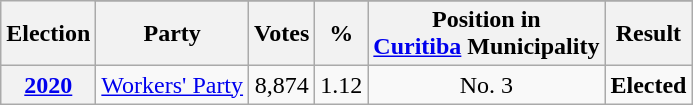<table class="wikitable" style="text-align: center;">
<tr>
<th rowspan="2">Election</th>
</tr>
<tr>
<th>Party</th>
<th>Votes</th>
<th>%</th>
<th>Position in <br><a href='#'>Curitiba</a> Municipality</th>
<th>Result</th>
</tr>
<tr>
<th><a href='#'>2020</a></th>
<td><a href='#'>Workers' Party</a></td>
<td>8,874</td>
<td>1.12</td>
<td>No. 3</td>
<td><strong>Elected</strong></td>
</tr>
</table>
